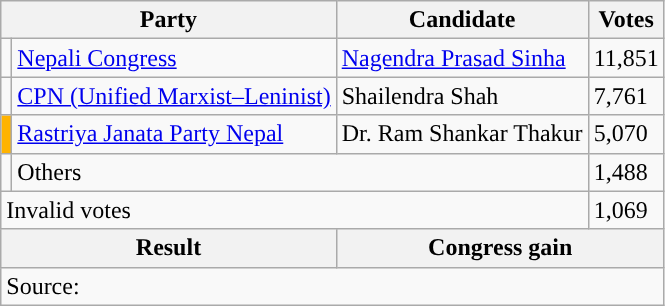<table class="wikitable">
<tr>
<th colspan="2">Party</th>
<th>Candidate</th>
<th>Votes</th>
</tr>
<tr>
<td style="background-color:"></td>
<td><a href='#'>Nepali Congress</a></td>
<td><a href='#'>Nagendra Prasad Sinha</a></td>
<td>11,851</td>
</tr>
<tr>
<td style="background-color:"></td>
<td><a href='#'>CPN (Unified Marxist–Leninist)</a></td>
<td>Shailendra Shah</td>
<td>7,761</td>
</tr>
<tr>
<td style="background-color:#ffb300"></td>
<td><a href='#'>Rastriya Janata Party Nepal</a></td>
<td>Dr. Ram Shankar Thakur</td>
<td>5,070</td>
</tr>
<tr>
<td></td>
<td colspan="2">Others</td>
<td>1,488</td>
</tr>
<tr>
<td colspan="3">Invalid votes</td>
<td>1,069</td>
</tr>
<tr>
<th colspan="2">Result</th>
<th colspan="2">Congress gain</th>
</tr>
<tr>
<td colspan="4">Source: </td>
</tr>
</table>
